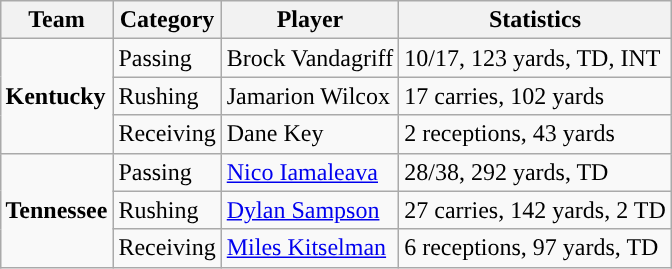<table class="wikitable" style="float: right;">
<tr>
<th>Team</th>
<th>Category</th>
<th>Player</th>
<th>Statistics</th>
</tr>
<tr>
<td rowspan=3><strong>Kentucky</strong></td>
<td>Passing</td>
<td>Brock Vandagriff</td>
<td>10/17, 123 yards, TD, INT</td>
</tr>
<tr>
<td>Rushing</td>
<td>Jamarion Wilcox</td>
<td>17 carries, 102 yards</td>
</tr>
<tr>
<td>Receiving</td>
<td>Dane Key</td>
<td>2 receptions, 43 yards</td>
</tr>
<tr>
<td rowspan=3><strong>Tennessee</strong></td>
<td>Passing</td>
<td><a href='#'>Nico Iamaleava</a></td>
<td>28/38, 292 yards, TD</td>
</tr>
<tr>
<td>Rushing</td>
<td><a href='#'>Dylan Sampson</a></td>
<td>27 carries, 142 yards, 2 TD</td>
</tr>
<tr>
<td>Receiving</td>
<td><a href='#'>Miles Kitselman</a></td>
<td>6 receptions, 97 yards, TD</td>
</tr>
</table>
